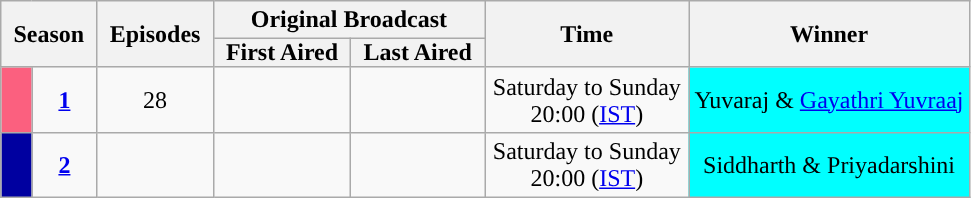<table class="wikitable" style="text-align:center">
<tr>
<th style="padding: 0 8px" colspan="2" rowspan="2">Season</th>
<th style="padding: 0 8px" rowspan="2">Episodes</th>
<th colspan="2">Original Broadcast</th>
<th style="padding:0 50px;" rowspan="2">Time</th>
<th rowspan="2">Winner</th>
</tr>
<tr>
<th style="padding: 0 8px">First Aired</th>
<th style="padding: 0 8px">Last Aired</th>
</tr>
<tr>
<td style="background:#FB607F"></td>
<td align="center"><strong><a href='#'>1</a></strong></td>
<td>28</td>
<td align="center"></td>
<td></td>
<td>Saturday to Sunday <br> 20:00 (<a href='#'>IST</a>)</td>
<td style="background:cyan;">Yuvaraj & <a href='#'>Gayathri Yuvraaj</a></td>
</tr>
<tr>
<td style="background:#0000A0"></td>
<td align="center"><strong><a href='#'>2</a></strong></td>
<td></td>
<td align="center"></td>
<td></td>
<td>Saturday to Sunday <br> 20:00 (<a href='#'>IST</a>)</td>
<td style="background:cyan;">Siddharth & Priyadarshini</td>
</tr>
</table>
